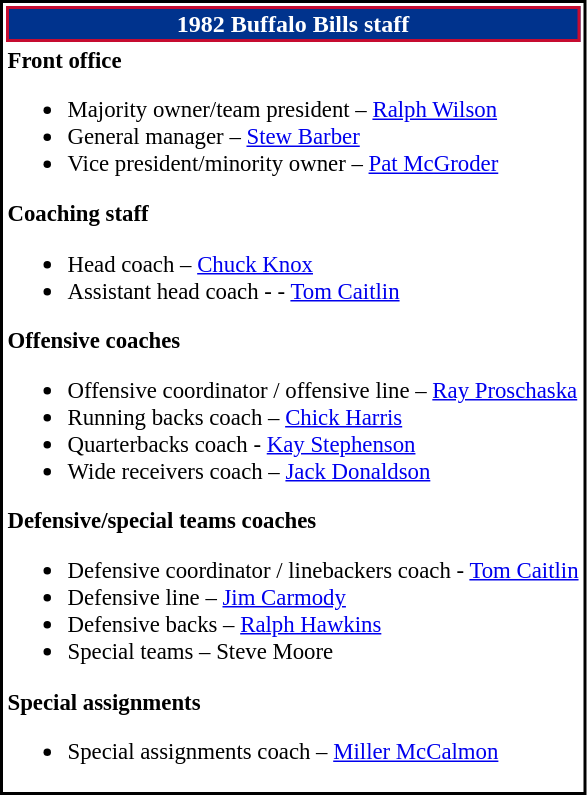<table class="toccolours" style="text-align: left;border:2px solid black;">
<tr>
<th colspan="7" style="background-color: #00338D; color: #FFFFFF; border:2px solid #C60C30; text-align: center;"><strong>1982 Buffalo Bills staff</strong></th>
</tr>
<tr>
<td style="font-size: 95%;" valign="top"><strong>Front office</strong><br><ul><li>Majority owner/team president – <a href='#'>Ralph Wilson</a></li><li>General manager –  <a href='#'>Stew Barber</a></li><li>Vice president/minority owner – <a href='#'>Pat McGroder</a></li></ul><strong>Coaching staff</strong><ul><li>Head coach – <a href='#'>Chuck Knox</a></li><li>Assistant head coach - - <a href='#'>Tom Caitlin</a></li></ul><strong>Offensive coaches</strong><ul><li>Offensive coordinator / offensive line – <a href='#'>Ray Proschaska</a></li><li>Running backs coach – <a href='#'>Chick Harris</a></li><li>Quarterbacks coach - <a href='#'>Kay Stephenson</a></li><li>Wide receivers coach – <a href='#'>Jack Donaldson</a></li></ul><strong>Defensive/special teams coaches</strong><ul><li>Defensive coordinator / linebackers coach - <a href='#'>Tom Caitlin</a></li><li>Defensive line – <a href='#'>Jim Carmody</a></li><li>Defensive backs – <a href='#'>Ralph Hawkins</a></li><li>Special teams – Steve Moore</li></ul><strong>Special assignments</strong><ul><li>Special assignments coach – <a href='#'>Miller McCalmon</a></li></ul></td>
</tr>
</table>
